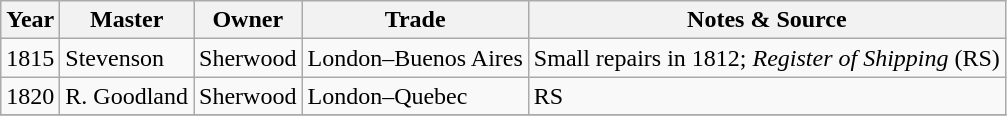<table class="sortable wikitable">
<tr>
<th>Year</th>
<th>Master</th>
<th>Owner</th>
<th>Trade</th>
<th>Notes & Source</th>
</tr>
<tr>
<td>1815</td>
<td>Stevenson</td>
<td>Sherwood</td>
<td>London–Buenos Aires</td>
<td>Small repairs in 1812; <em>Register of Shipping</em> (RS)</td>
</tr>
<tr>
<td>1820</td>
<td>R. Goodland</td>
<td>Sherwood</td>
<td>London–Quebec</td>
<td>RS</td>
</tr>
<tr>
</tr>
</table>
